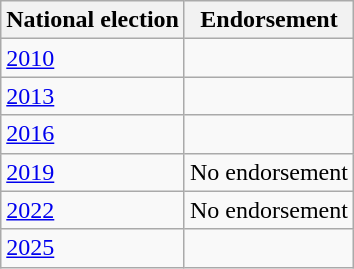<table class="wikitable">
<tr>
<th>National election</th>
<th colspan="2">Endorsement</th>
</tr>
<tr>
<td><a href='#'>2010</a></td>
<td></td>
</tr>
<tr>
<td><a href='#'>2013</a></td>
<td></td>
</tr>
<tr>
<td><a href='#'>2016</a></td>
<td></td>
</tr>
<tr>
<td><a href='#'>2019</a></td>
<td>No endorsement</td>
</tr>
<tr>
<td><a href='#'>2022</a></td>
<td>No endorsement</td>
</tr>
<tr>
<td><a href='#'>2025</a></td>
<td></td>
</tr>
</table>
